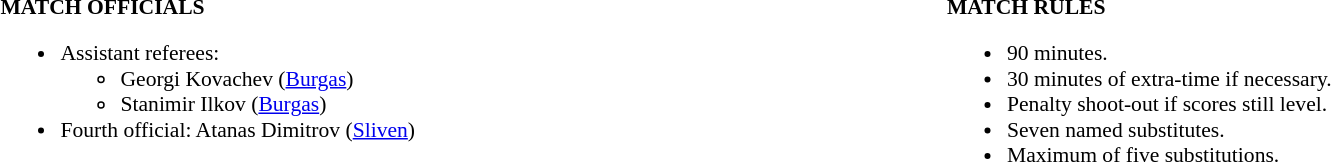<table width=100% style="font-size: 90%">
<tr>
<td width=50% valign=top><br><strong>MATCH OFFICIALS</strong><ul><li>Assistant referees:<ul><li>Georgi Kovachev (<a href='#'>Burgas</a>)</li><li>Stanimir Ilkov (<a href='#'>Burgas</a>)</li></ul></li><li>Fourth official: Atanas Dimitrov (<a href='#'>Sliven</a>)</li></ul></td>
<td width=50% valign=top><br><strong>MATCH RULES</strong><ul><li>90 minutes.</li><li>30 minutes of extra-time if necessary.</li><li>Penalty shoot-out if scores still level.</li><li>Seven named substitutes.</li><li>Maximum of five substitutions.</li></ul></td>
</tr>
</table>
